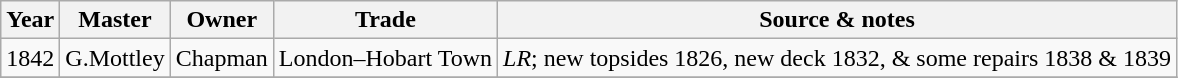<table class=" wikitable">
<tr>
<th>Year</th>
<th>Master</th>
<th>Owner</th>
<th>Trade</th>
<th>Source & notes</th>
</tr>
<tr>
<td>1842</td>
<td>G.Mottley</td>
<td>Chapman</td>
<td>London–Hobart Town</td>
<td><em>LR</em>; new topsides 1826, new deck 1832, & some repairs 1838 & 1839</td>
</tr>
<tr>
</tr>
</table>
